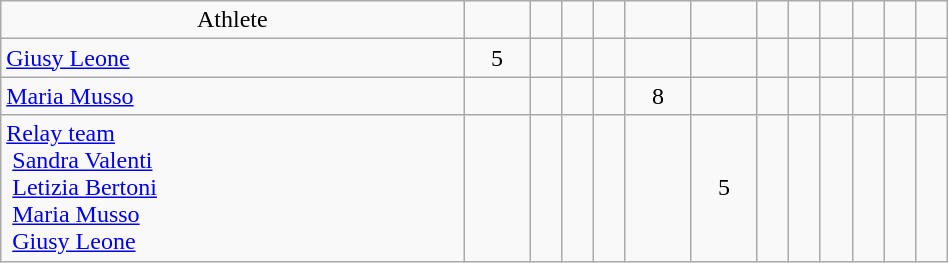<table class="wikitable" style="text-align: center; font-size:100%" width="50%">
<tr>
<td>Athlete</td>
<td></td>
<td></td>
<td></td>
<td></td>
<td></td>
<td></td>
<td></td>
<td></td>
<td></td>
<td></td>
<td></td>
<td></td>
</tr>
<tr>
<td align=left><a href='#'>Giusy Leone</a></td>
<td>5</td>
<td></td>
<td></td>
<td></td>
<td></td>
<td></td>
<td></td>
<td></td>
<td></td>
<td></td>
<td></td>
<td></td>
</tr>
<tr>
<td align=left><a href='#'>Maria Musso</a></td>
<td></td>
<td></td>
<td></td>
<td></td>
<td>8</td>
<td></td>
<td></td>
<td></td>
<td></td>
<td></td>
<td></td>
<td></td>
</tr>
<tr>
<td align=left><a href='#'>Relay team</a><br> <a href='#'>Sandra Valenti</a><br> <a href='#'>Letizia Bertoni</a><br> <a href='#'>Maria Musso</a><br> <a href='#'>Giusy Leone</a></td>
<td></td>
<td></td>
<td></td>
<td></td>
<td></td>
<td>5</td>
<td></td>
<td></td>
<td></td>
<td></td>
<td></td>
<td></td>
</tr>
</table>
